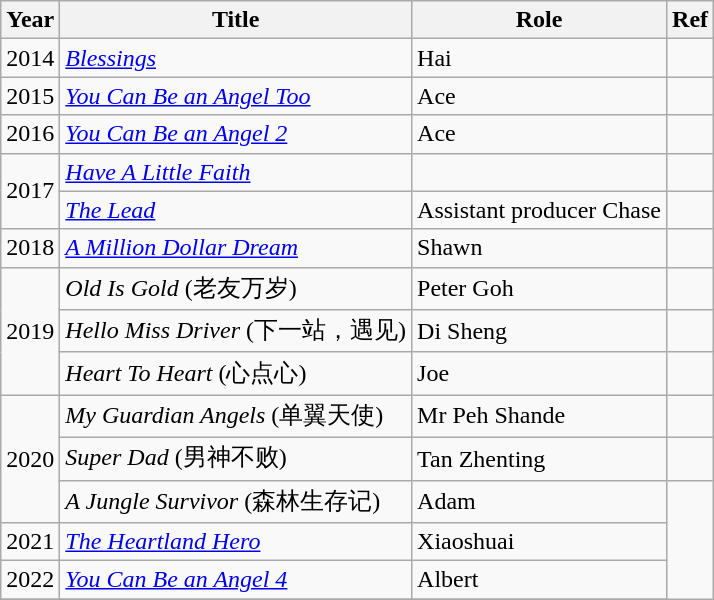<table class="wikitable sortable">
<tr>
<th>Year</th>
<th>Title</th>
<th>Role</th>
<th class="unsortable">Ref</th>
</tr>
<tr>
<td>2014</td>
<td><em><a href='#'>Blessings</a></em></td>
<td>Hai</td>
<td></td>
</tr>
<tr>
<td>2015</td>
<td><em><a href='#'>You Can Be an Angel Too</a></em></td>
<td>Ace</td>
<td></td>
</tr>
<tr>
<td>2016</td>
<td><em><a href='#'>You Can Be an Angel 2</a></em></td>
<td>Ace</td>
<td></td>
</tr>
<tr>
<td rowspan="2">2017</td>
<td><em><a href='#'>Have A Little Faith</a></em></td>
<td></td>
<td></td>
</tr>
<tr>
<td><em><a href='#'>The Lead</a></em></td>
<td>Assistant producer Chase</td>
<td></td>
</tr>
<tr>
<td>2018</td>
<td><em><a href='#'>A Million Dollar Dream</a></em></td>
<td>Shawn</td>
<td></td>
</tr>
<tr>
<td rowspan="3">2019</td>
<td><em>Old Is Gold</em> (老友万岁)</td>
<td>Peter Goh</td>
<td></td>
</tr>
<tr>
<td><em>Hello Miss Driver</em> (下一站，遇见)</td>
<td>Di Sheng</td>
<td></td>
</tr>
<tr>
<td><em>Heart To Heart</em> (心点心)</td>
<td>Joe</td>
<td></td>
</tr>
<tr>
<td rowspan="3">2020</td>
<td><em>My Guardian Angels</em> (单翼天使)</td>
<td>Mr Peh Shande</td>
<td></td>
</tr>
<tr>
<td><em>Super Dad</em> (男神不败)</td>
<td>Tan Zhenting</td>
<td></td>
</tr>
<tr>
<td><em>A Jungle Survivor</em> (森林生存记)</td>
<td>Adam</td>
</tr>
<tr>
<td>2021</td>
<td><em><a href='#'>The Heartland Hero</a></em></td>
<td>Xiaoshuai</td>
</tr>
<tr>
<td>2022</td>
<td><em><a href='#'>You Can Be an Angel 4</a></em></td>
<td>Albert</td>
</tr>
<tr>
</tr>
</table>
